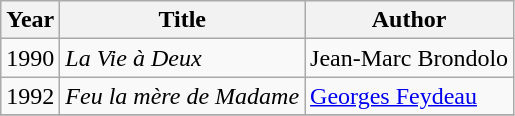<table class="wikitable sortable">
<tr>
<th>Year</th>
<th>Title</th>
<th>Author</th>
</tr>
<tr>
<td>1990</td>
<td><em>La Vie à Deux</em></td>
<td>Jean-Marc Brondolo</td>
</tr>
<tr>
<td>1992</td>
<td><em>Feu la mère de Madame</em></td>
<td><a href='#'>Georges Feydeau</a></td>
</tr>
<tr>
</tr>
</table>
